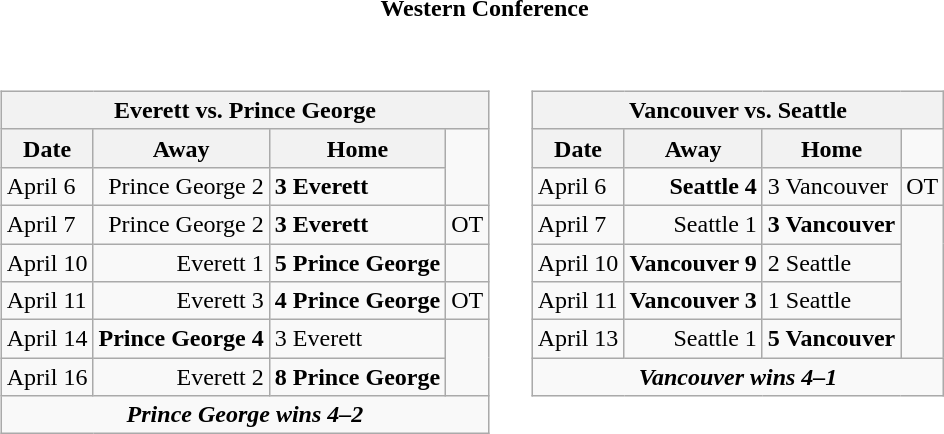<table cellspacing="10">
<tr>
<th colspan="2">Western Conference</th>
</tr>
<tr>
<td valign="top"><br><table class="wikitable">
<tr>
<th bgcolor="#DDDDDD" colspan="4">Everett vs. Prince George</th>
</tr>
<tr>
<th>Date</th>
<th>Away</th>
<th>Home</th>
</tr>
<tr>
<td>April 6</td>
<td align="right">Prince George 2</td>
<td><strong>3 Everett</strong></td>
</tr>
<tr>
<td>April 7</td>
<td align="right">Prince George 2</td>
<td><strong>3 Everett</strong></td>
<td>OT</td>
</tr>
<tr>
<td>April 10</td>
<td align="right">Everett 1</td>
<td><strong>5 Prince George</strong></td>
</tr>
<tr>
<td>April 11</td>
<td align="right">Everett 3</td>
<td><strong>4 Prince George</strong></td>
<td>OT</td>
</tr>
<tr>
<td>April 14</td>
<td align="right"><strong>Prince George 4</strong></td>
<td>3 Everett</td>
</tr>
<tr>
<td>April 16</td>
<td align="right">Everett 2</td>
<td><strong>8 Prince George</strong></td>
</tr>
<tr align="center">
<td colspan="4"><strong><em>Prince George wins 4–2</em></strong></td>
</tr>
</table>
</td>
<td valign="top"><br><table class="wikitable">
<tr>
<th bgcolor="#DDDDDD" colspan="4">Vancouver vs. Seattle</th>
</tr>
<tr>
<th>Date</th>
<th>Away</th>
<th>Home</th>
</tr>
<tr>
<td>April 6</td>
<td align="right"><strong>Seattle 4</strong></td>
<td>3 Vancouver</td>
<td>OT</td>
</tr>
<tr>
<td>April 7</td>
<td align="right">Seattle 1</td>
<td><strong>3 Vancouver</strong></td>
</tr>
<tr>
<td>April 10</td>
<td align="right"><strong>Vancouver 9</strong></td>
<td>2 Seattle</td>
</tr>
<tr>
<td>April 11</td>
<td align="right"><strong>Vancouver 3</strong></td>
<td>1 Seattle</td>
</tr>
<tr>
<td>April 13</td>
<td align="right">Seattle 1</td>
<td><strong>5 Vancouver</strong></td>
</tr>
<tr align="center">
<td colspan="4"><strong><em>Vancouver wins 4–1</em></strong></td>
</tr>
</table>
</td>
</tr>
</table>
